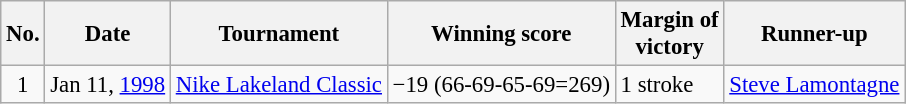<table class="wikitable" style="font-size:95%;">
<tr>
<th>No.</th>
<th>Date</th>
<th>Tournament</th>
<th>Winning score</th>
<th>Margin of<br>victory</th>
<th>Runner-up</th>
</tr>
<tr>
<td align=center>1</td>
<td align=right>Jan 11, <a href='#'>1998</a></td>
<td><a href='#'>Nike Lakeland Classic</a></td>
<td>−19 (66-69-65-69=269)</td>
<td>1 stroke</td>
<td> <a href='#'>Steve Lamontagne</a></td>
</tr>
</table>
